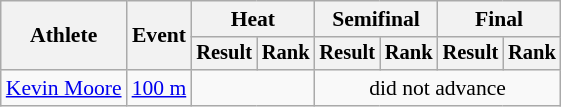<table class="wikitable" style="font-size:90%">
<tr>
<th rowspan=2>Athlete</th>
<th rowspan=2>Event</th>
<th colspan=2>Heat</th>
<th colspan=2>Semifinal</th>
<th colspan=2>Final</th>
</tr>
<tr style="font-size:95%">
<th>Result</th>
<th>Rank</th>
<th>Result</th>
<th>Rank</th>
<th>Result</th>
<th>Rank</th>
</tr>
<tr align=center>
<td align=left><a href='#'>Kevin Moore</a></td>
<td style="text-align:left;"><a href='#'>100 m</a></td>
<td colspan=2></td>
<td colspan=4>did not advance</td>
</tr>
</table>
